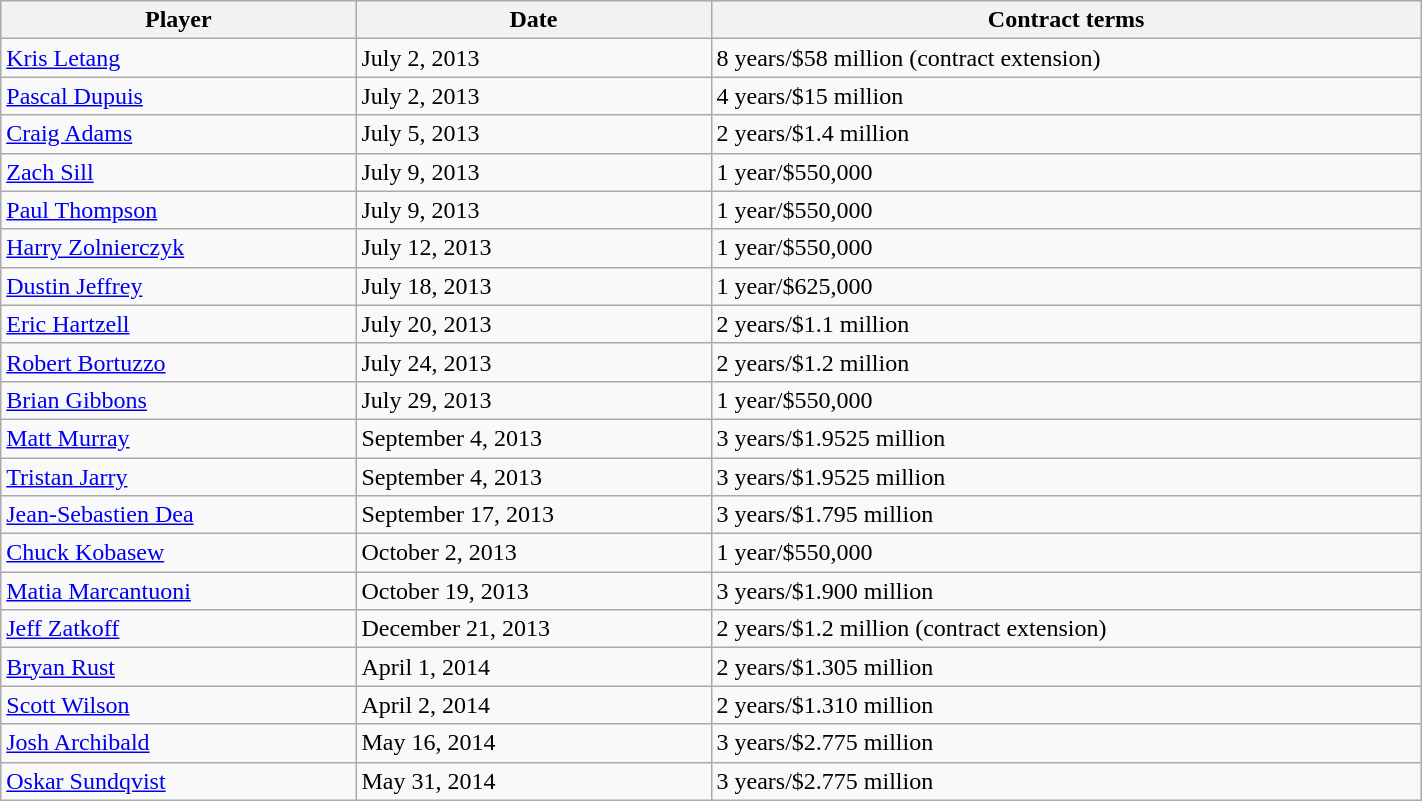<table class="wikitable" style="width:75%;">
<tr style="text-align:center; background:#ddd;">
<th style="width:25%;">Player</th>
<th style="width:25%;">Date</th>
<th style="width:50%;">Contract terms</th>
</tr>
<tr>
<td><a href='#'>Kris Letang</a></td>
<td>July 2, 2013</td>
<td>8 years/$58 million (contract extension)</td>
</tr>
<tr>
<td><a href='#'>Pascal Dupuis</a></td>
<td>July 2, 2013</td>
<td>4 years/$15 million</td>
</tr>
<tr>
<td><a href='#'>Craig Adams</a></td>
<td>July 5, 2013</td>
<td>2 years/$1.4 million</td>
</tr>
<tr>
<td><a href='#'>Zach Sill</a></td>
<td>July 9, 2013</td>
<td>1 year/$550,000</td>
</tr>
<tr>
<td><a href='#'>Paul Thompson</a></td>
<td>July 9, 2013</td>
<td>1 year/$550,000</td>
</tr>
<tr>
<td><a href='#'>Harry Zolnierczyk</a></td>
<td>July 12, 2013</td>
<td>1 year/$550,000</td>
</tr>
<tr>
<td><a href='#'>Dustin Jeffrey</a></td>
<td>July 18, 2013</td>
<td>1 year/$625,000</td>
</tr>
<tr>
<td><a href='#'>Eric Hartzell</a></td>
<td>July 20, 2013</td>
<td>2 years/$1.1 million</td>
</tr>
<tr>
<td><a href='#'>Robert Bortuzzo</a></td>
<td>July 24, 2013</td>
<td>2 years/$1.2 million</td>
</tr>
<tr>
<td><a href='#'>Brian Gibbons</a></td>
<td>July 29, 2013</td>
<td>1 year/$550,000</td>
</tr>
<tr>
<td><a href='#'>Matt Murray</a></td>
<td>September 4, 2013</td>
<td>3 years/$1.9525 million</td>
</tr>
<tr>
<td><a href='#'>Tristan Jarry</a></td>
<td>September 4, 2013</td>
<td>3 years/$1.9525 million</td>
</tr>
<tr>
<td><a href='#'>Jean-Sebastien Dea</a></td>
<td>September 17, 2013</td>
<td>3 years/$1.795 million</td>
</tr>
<tr>
<td><a href='#'>Chuck Kobasew</a></td>
<td>October 2, 2013</td>
<td>1 year/$550,000</td>
</tr>
<tr>
<td><a href='#'>Matia Marcantuoni</a></td>
<td>October 19, 2013</td>
<td>3 years/$1.900 million</td>
</tr>
<tr>
<td><a href='#'>Jeff Zatkoff</a></td>
<td>December 21, 2013</td>
<td>2 years/$1.2 million (contract extension)</td>
</tr>
<tr>
<td><a href='#'>Bryan Rust</a></td>
<td>April 1, 2014</td>
<td>2 years/$1.305 million</td>
</tr>
<tr>
<td><a href='#'>Scott Wilson</a></td>
<td>April 2, 2014</td>
<td>2 years/$1.310 million</td>
</tr>
<tr>
<td><a href='#'>Josh Archibald</a></td>
<td>May 16, 2014</td>
<td>3 years/$2.775 million</td>
</tr>
<tr>
<td><a href='#'>Oskar Sundqvist</a></td>
<td>May 31, 2014</td>
<td>3 years/$2.775 million</td>
</tr>
</table>
